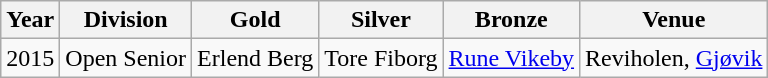<table class="wikitable sortable" style="text-align: left;">
<tr>
<th>Year</th>
<th>Division</th>
<th> Gold</th>
<th> Silver</th>
<th> Bronze</th>
<th>Venue</th>
</tr>
<tr>
<td>2015</td>
<td>Open Senior</td>
<td>Erlend Berg</td>
<td>Tore Fiborg</td>
<td><a href='#'>Rune Vikeby</a></td>
<td>Reviholen, <a href='#'>Gjøvik</a></td>
</tr>
</table>
